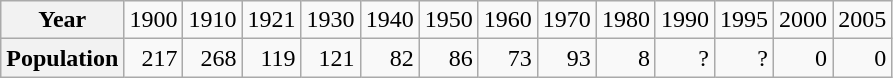<table class="wikitable" style="text-align:right;">
<tr>
<th>Year</th>
<td>1900</td>
<td>1910</td>
<td>1921</td>
<td>1930</td>
<td>1940</td>
<td>1950</td>
<td>1960</td>
<td>1970</td>
<td>1980</td>
<td>1990</td>
<td>1995</td>
<td>2000</td>
<td>2005</td>
</tr>
<tr>
<th>Population</th>
<td>217</td>
<td>268</td>
<td>119</td>
<td>121</td>
<td>82</td>
<td>86</td>
<td>73</td>
<td>93</td>
<td>8</td>
<td>?</td>
<td>?</td>
<td>0</td>
<td>0</td>
</tr>
</table>
